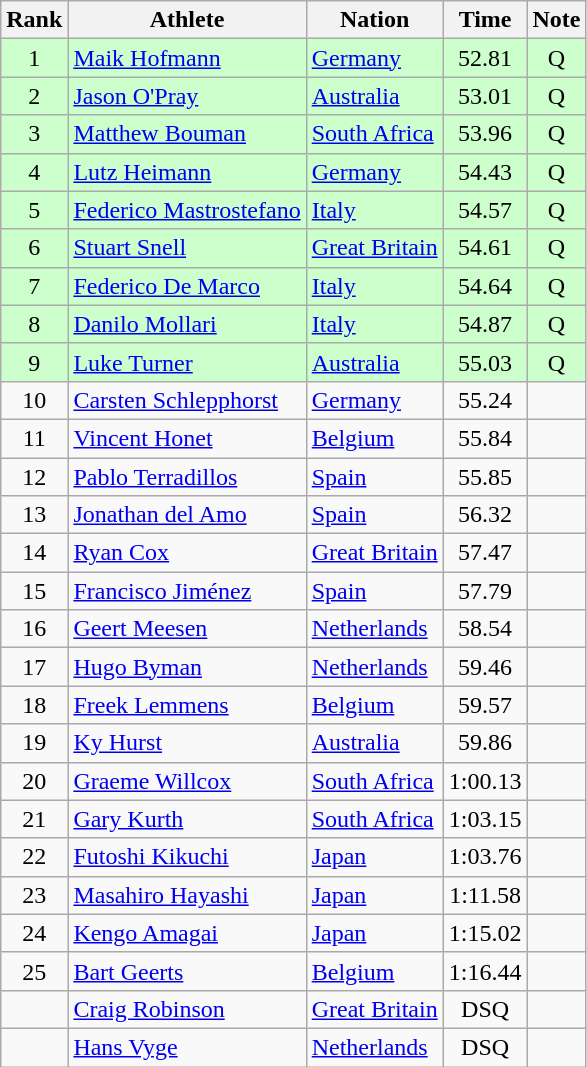<table class="wikitable sortable" style="text-align:center">
<tr>
<th>Rank</th>
<th>Athlete</th>
<th>Nation</th>
<th>Time</th>
<th>Note</th>
</tr>
<tr bgcolor=ccffcc>
<td>1</td>
<td align=left><a href='#'>Maik Hofmann</a></td>
<td align=left> <a href='#'>Germany</a></td>
<td>52.81</td>
<td>Q</td>
</tr>
<tr bgcolor=ccffcc>
<td>2</td>
<td align=left><a href='#'>Jason O'Pray</a></td>
<td align=left> <a href='#'>Australia</a></td>
<td>53.01</td>
<td>Q</td>
</tr>
<tr bgcolor=ccffcc>
<td>3</td>
<td align=left><a href='#'>Matthew Bouman</a></td>
<td align=left> <a href='#'>South Africa</a></td>
<td>53.96</td>
<td>Q</td>
</tr>
<tr bgcolor=ccffcc>
<td>4</td>
<td align=left><a href='#'>Lutz Heimann</a></td>
<td align=left> <a href='#'>Germany</a></td>
<td>54.43</td>
<td>Q</td>
</tr>
<tr bgcolor=ccffcc>
<td>5</td>
<td align=left><a href='#'>Federico Mastrostefano</a></td>
<td align=left> <a href='#'>Italy</a></td>
<td>54.57</td>
<td>Q</td>
</tr>
<tr bgcolor=ccffcc>
<td>6</td>
<td align=left><a href='#'>Stuart Snell</a></td>
<td align=left> <a href='#'>Great Britain</a></td>
<td>54.61</td>
<td>Q</td>
</tr>
<tr bgcolor=ccffcc>
<td>7</td>
<td align=left><a href='#'>Federico De Marco</a></td>
<td align=left> <a href='#'>Italy</a></td>
<td>54.64</td>
<td>Q</td>
</tr>
<tr bgcolor=ccffcc>
<td>8</td>
<td align=left><a href='#'>Danilo Mollari</a></td>
<td align=left> <a href='#'>Italy</a></td>
<td>54.87</td>
<td>Q</td>
</tr>
<tr bgcolor=ccffcc>
<td>9</td>
<td align=left><a href='#'>Luke Turner</a></td>
<td align=left> <a href='#'>Australia</a></td>
<td>55.03</td>
<td>Q</td>
</tr>
<tr>
<td>10</td>
<td align=left><a href='#'>Carsten Schlepphorst</a></td>
<td align=left> <a href='#'>Germany</a></td>
<td>55.24</td>
<td></td>
</tr>
<tr>
<td>11</td>
<td align=left><a href='#'>Vincent Honet</a></td>
<td align=left> <a href='#'>Belgium</a></td>
<td>55.84</td>
<td></td>
</tr>
<tr>
<td>12</td>
<td align=left><a href='#'>Pablo Terradillos</a></td>
<td align=left> <a href='#'>Spain</a></td>
<td>55.85</td>
<td></td>
</tr>
<tr>
<td>13</td>
<td align=left><a href='#'>Jonathan del Amo</a></td>
<td align=left> <a href='#'>Spain</a></td>
<td>56.32</td>
<td></td>
</tr>
<tr>
<td>14</td>
<td align=left><a href='#'>Ryan Cox</a></td>
<td align=left> <a href='#'>Great Britain</a></td>
<td>57.47</td>
<td></td>
</tr>
<tr>
<td>15</td>
<td align=left><a href='#'>Francisco Jiménez</a></td>
<td align=left> <a href='#'>Spain</a></td>
<td>57.79</td>
<td></td>
</tr>
<tr>
<td>16</td>
<td align=left><a href='#'>Geert Meesen</a></td>
<td align=left> <a href='#'>Netherlands</a></td>
<td>58.54</td>
<td></td>
</tr>
<tr>
<td>17</td>
<td align=left><a href='#'>Hugo Byman</a></td>
<td align=left> <a href='#'>Netherlands</a></td>
<td>59.46</td>
<td></td>
</tr>
<tr>
<td>18</td>
<td align=left><a href='#'>Freek Lemmens</a></td>
<td align=left> <a href='#'>Belgium</a></td>
<td>59.57</td>
<td></td>
</tr>
<tr>
<td>19</td>
<td align=left><a href='#'>Ky Hurst</a></td>
<td align=left> <a href='#'>Australia</a></td>
<td>59.86</td>
<td></td>
</tr>
<tr>
<td>20</td>
<td align=left><a href='#'>Graeme Willcox</a></td>
<td align=left> <a href='#'>South Africa</a></td>
<td>1:00.13</td>
<td></td>
</tr>
<tr>
<td>21</td>
<td align=left><a href='#'>Gary Kurth</a></td>
<td align=left> <a href='#'>South Africa</a></td>
<td>1:03.15</td>
<td></td>
</tr>
<tr>
<td>22</td>
<td align=left><a href='#'>Futoshi Kikuchi</a></td>
<td align=left> <a href='#'>Japan</a></td>
<td>1:03.76</td>
<td></td>
</tr>
<tr>
<td>23</td>
<td align=left><a href='#'>Masahiro Hayashi</a></td>
<td align=left> <a href='#'>Japan</a></td>
<td>1:11.58</td>
<td></td>
</tr>
<tr>
<td>24</td>
<td align=left><a href='#'>Kengo Amagai</a></td>
<td align=left> <a href='#'>Japan</a></td>
<td>1:15.02</td>
<td></td>
</tr>
<tr>
<td>25</td>
<td align=left><a href='#'>Bart Geerts</a></td>
<td align=left> <a href='#'>Belgium</a></td>
<td>1:16.44</td>
<td></td>
</tr>
<tr>
<td></td>
<td align=left><a href='#'>Craig Robinson</a></td>
<td align=left> <a href='#'>Great Britain</a></td>
<td>DSQ</td>
<td></td>
</tr>
<tr>
<td></td>
<td align=left><a href='#'>Hans Vyge</a></td>
<td align=left> <a href='#'>Netherlands</a></td>
<td>DSQ</td>
<td></td>
</tr>
</table>
